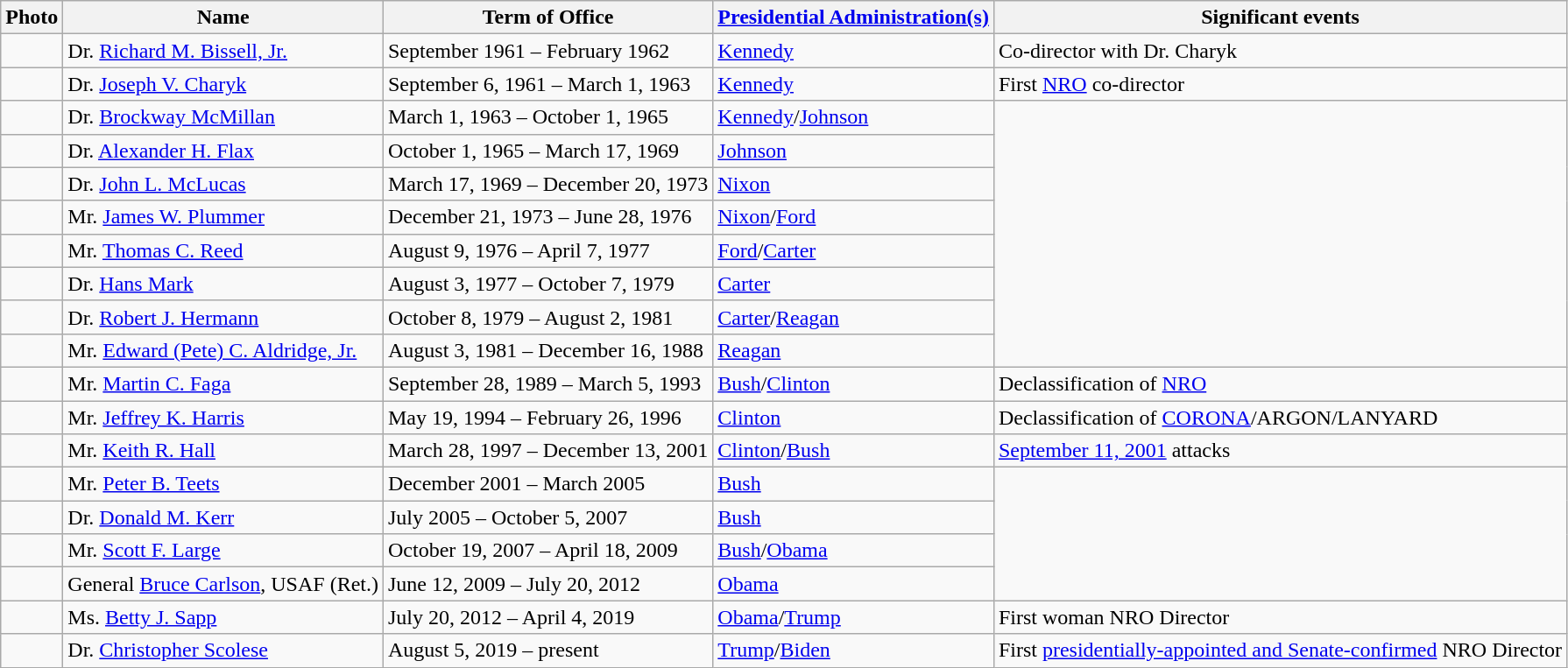<table class="wikitable">
<tr>
<th>Photo</th>
<th>Name</th>
<th>Term of Office</th>
<th><a href='#'>Presidential Administration(s)</a></th>
<th>Significant events</th>
</tr>
<tr>
<td></td>
<td>Dr. <a href='#'>Richard M. Bissell, Jr.</a></td>
<td>September 1961 – February 1962</td>
<td><a href='#'>Kennedy</a></td>
<td>Co-director with Dr. Charyk</td>
</tr>
<tr>
<td></td>
<td>Dr. <a href='#'>Joseph V. Charyk</a></td>
<td>September 6, 1961 – March 1, 1963</td>
<td><a href='#'>Kennedy</a></td>
<td>First <a href='#'>NRO</a> co-director</td>
</tr>
<tr>
<td></td>
<td>Dr. <a href='#'>Brockway McMillan</a></td>
<td>March 1, 1963 – October 1, 1965</td>
<td><a href='#'>Kennedy</a>/<a href='#'>Johnson</a></td>
</tr>
<tr>
<td></td>
<td>Dr. <a href='#'>Alexander H. Flax</a></td>
<td>October 1, 1965 – March 17, 1969</td>
<td><a href='#'>Johnson</a></td>
</tr>
<tr>
<td></td>
<td>Dr. <a href='#'>John L. McLucas</a></td>
<td>March 17, 1969 – December 20, 1973</td>
<td><a href='#'>Nixon</a></td>
</tr>
<tr>
<td></td>
<td>Mr. <a href='#'>James W. Plummer</a></td>
<td>December 21, 1973 – June 28, 1976</td>
<td><a href='#'>Nixon</a>/<a href='#'>Ford</a></td>
</tr>
<tr>
<td></td>
<td>Mr. <a href='#'>Thomas C. Reed</a></td>
<td>August 9, 1976 – April 7, 1977</td>
<td><a href='#'>Ford</a>/<a href='#'>Carter</a></td>
</tr>
<tr>
<td></td>
<td>Dr. <a href='#'>Hans Mark</a></td>
<td>August 3, 1977 – October 7, 1979</td>
<td><a href='#'>Carter</a></td>
</tr>
<tr>
<td></td>
<td>Dr. <a href='#'>Robert J. Hermann</a></td>
<td>October 8, 1979 – August 2, 1981</td>
<td><a href='#'>Carter</a>/<a href='#'>Reagan</a></td>
</tr>
<tr>
<td></td>
<td>Mr. <a href='#'>Edward (Pete) C. Aldridge, Jr.</a></td>
<td>August 3, 1981 – December 16, 1988</td>
<td><a href='#'>Reagan</a></td>
</tr>
<tr>
<td></td>
<td>Mr. <a href='#'>Martin C. Faga</a></td>
<td>September 28, 1989 – March 5, 1993</td>
<td><a href='#'>Bush</a>/<a href='#'>Clinton</a></td>
<td>Declassification of <a href='#'>NRO</a></td>
</tr>
<tr>
<td></td>
<td>Mr. <a href='#'>Jeffrey K. Harris</a></td>
<td>May 19, 1994 – February 26, 1996</td>
<td><a href='#'>Clinton</a></td>
<td>Declassification of <a href='#'>CORONA</a>/ARGON/LANYARD</td>
</tr>
<tr>
<td></td>
<td>Mr. <a href='#'>Keith R. Hall</a></td>
<td>March 28, 1997 – December 13, 2001</td>
<td><a href='#'>Clinton</a>/<a href='#'>Bush</a></td>
<td><a href='#'>September 11, 2001</a> attacks</td>
</tr>
<tr>
<td></td>
<td>Mr. <a href='#'>Peter B. Teets</a></td>
<td>December 2001 – March 2005</td>
<td><a href='#'>Bush</a></td>
</tr>
<tr>
<td></td>
<td>Dr. <a href='#'>Donald M. Kerr</a></td>
<td>July 2005 – October 5, 2007</td>
<td><a href='#'>Bush</a></td>
</tr>
<tr>
<td></td>
<td>Mr. <a href='#'>Scott F. Large</a></td>
<td>October 19, 2007 – April 18, 2009</td>
<td><a href='#'>Bush</a>/<a href='#'>Obama</a></td>
</tr>
<tr>
<td></td>
<td>General <a href='#'>Bruce Carlson</a>, USAF (Ret.)</td>
<td>June 12, 2009 – July 20, 2012</td>
<td><a href='#'>Obama</a></td>
</tr>
<tr>
<td></td>
<td>Ms. <a href='#'>Betty J. Sapp</a></td>
<td>July 20, 2012 – April 4, 2019</td>
<td><a href='#'>Obama</a>/<a href='#'>Trump</a></td>
<td>First woman NRO Director</td>
</tr>
<tr>
<td></td>
<td>Dr. <a href='#'>Christopher Scolese</a></td>
<td>August 5, 2019 – present</td>
<td><a href='#'>Trump</a>/<a href='#'>Biden</a></td>
<td>First <a href='#'>presidentially-appointed and Senate-confirmed</a> NRO Director</td>
</tr>
</table>
